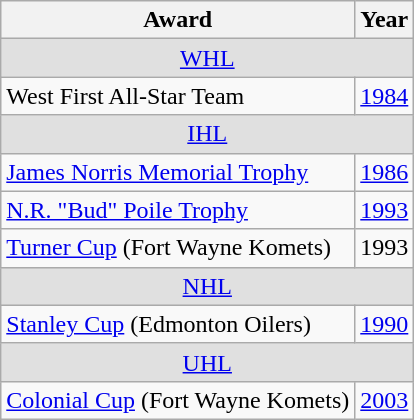<table class="wikitable">
<tr>
<th>Award</th>
<th>Year</th>
</tr>
<tr ALIGN="center" bgcolor="#e0e0e0">
<td colspan="3"><a href='#'>WHL</a></td>
</tr>
<tr>
<td>West First All-Star Team</td>
<td><a href='#'>1984</a></td>
</tr>
<tr ALIGN="center" bgcolor="#e0e0e0">
<td colspan="3"><a href='#'>IHL</a></td>
</tr>
<tr>
<td><a href='#'>James Norris Memorial Trophy</a></td>
<td><a href='#'>1986</a></td>
</tr>
<tr>
<td><a href='#'>N.R. "Bud" Poile Trophy</a></td>
<td><a href='#'>1993</a></td>
</tr>
<tr>
<td><a href='#'>Turner Cup</a> (Fort Wayne Komets)</td>
<td>1993</td>
</tr>
<tr ALIGN="center" bgcolor="#e0e0e0">
<td colspan="3"><a href='#'>NHL</a></td>
</tr>
<tr>
<td><a href='#'>Stanley Cup</a> (Edmonton Oilers)</td>
<td><a href='#'>1990</a></td>
</tr>
<tr ALIGN="center" bgcolor="#e0e0e0">
<td colspan="3"><a href='#'>UHL</a></td>
</tr>
<tr>
<td><a href='#'>Colonial Cup</a> (Fort Wayne Komets)</td>
<td><a href='#'>2003</a></td>
</tr>
</table>
